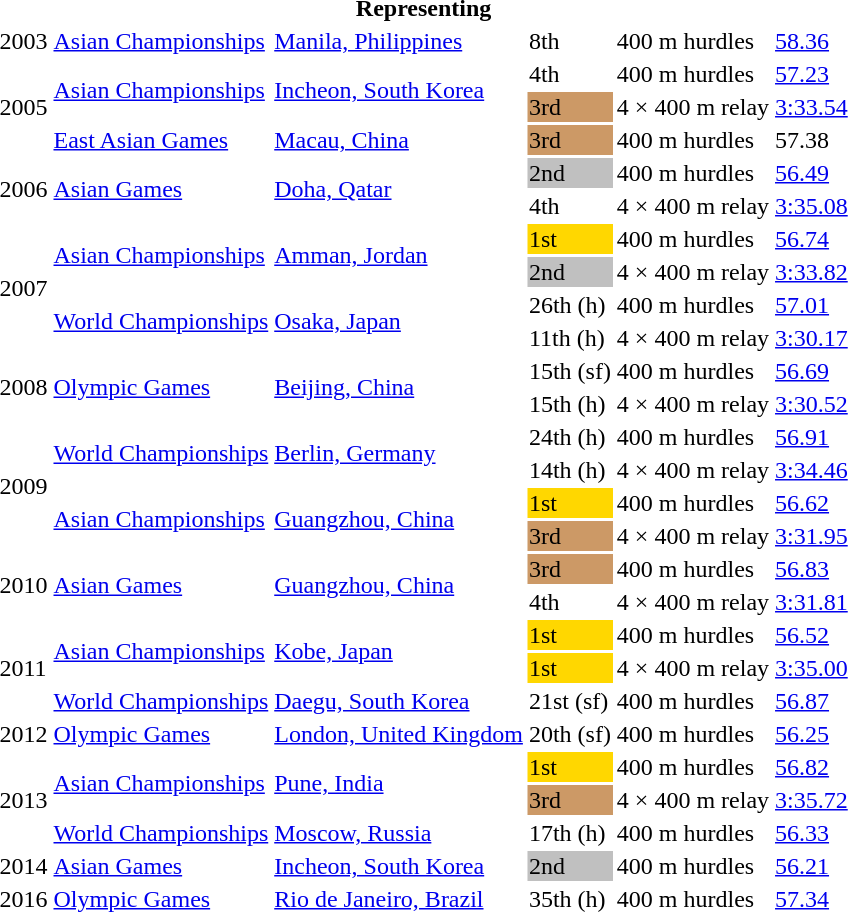<table>
<tr>
<th colspan="6">Representing </th>
</tr>
<tr>
<td>2003</td>
<td><a href='#'>Asian Championships</a></td>
<td><a href='#'>Manila, Philippines</a></td>
<td>8th</td>
<td>400 m hurdles</td>
<td><a href='#'>58.36</a></td>
</tr>
<tr>
<td rowspan=3>2005</td>
<td rowspan=2><a href='#'>Asian Championships</a></td>
<td rowspan=2><a href='#'>Incheon, South Korea</a></td>
<td>4th</td>
<td>400 m hurdles</td>
<td><a href='#'>57.23</a></td>
</tr>
<tr>
<td bgcolor=cc9966>3rd</td>
<td>4 × 400 m relay</td>
<td><a href='#'>3:33.54</a></td>
</tr>
<tr>
<td><a href='#'>East Asian Games</a></td>
<td><a href='#'>Macau, China</a></td>
<td bgcolor=cc9966>3rd</td>
<td>400 m hurdles</td>
<td>57.38</td>
</tr>
<tr>
<td rowspan=2>2006</td>
<td rowspan=2><a href='#'>Asian Games</a></td>
<td rowspan=2><a href='#'>Doha, Qatar</a></td>
<td bgcolor=silver>2nd</td>
<td>400 m hurdles</td>
<td><a href='#'>56.49</a></td>
</tr>
<tr>
<td>4th</td>
<td>4 × 400 m relay</td>
<td><a href='#'>3:35.08</a></td>
</tr>
<tr>
<td rowspan=4>2007</td>
<td rowspan=2><a href='#'>Asian Championships</a></td>
<td rowspan=2><a href='#'>Amman, Jordan</a></td>
<td bgcolor=gold>1st</td>
<td>400 m hurdles</td>
<td><a href='#'>56.74</a></td>
</tr>
<tr>
<td bgcolor=silver>2nd</td>
<td>4 × 400 m relay</td>
<td><a href='#'>3:33.82</a></td>
</tr>
<tr>
<td rowspan=2><a href='#'>World Championships</a></td>
<td rowspan=2><a href='#'>Osaka, Japan</a></td>
<td>26th (h)</td>
<td>400 m hurdles</td>
<td><a href='#'>57.01</a></td>
</tr>
<tr>
<td>11th (h)</td>
<td>4 × 400 m relay</td>
<td><a href='#'>3:30.17</a></td>
</tr>
<tr>
<td rowspan=2>2008</td>
<td rowspan=2><a href='#'>Olympic Games</a></td>
<td rowspan=2><a href='#'>Beijing, China</a></td>
<td>15th (sf)</td>
<td>400 m hurdles</td>
<td><a href='#'>56.69</a></td>
</tr>
<tr>
<td>15th (h)</td>
<td>4 × 400 m relay</td>
<td><a href='#'>3:30.52</a></td>
</tr>
<tr>
<td rowspan=4>2009</td>
<td rowspan=2><a href='#'>World Championships</a></td>
<td rowspan=2><a href='#'>Berlin, Germany</a></td>
<td>24th (h)</td>
<td>400 m hurdles</td>
<td><a href='#'>56.91</a></td>
</tr>
<tr>
<td>14th (h)</td>
<td>4 × 400 m relay</td>
<td><a href='#'>3:34.46</a></td>
</tr>
<tr>
<td rowspan=2><a href='#'>Asian Championships</a></td>
<td rowspan=2><a href='#'>Guangzhou, China</a></td>
<td bgcolor=gold>1st</td>
<td>400 m hurdles</td>
<td><a href='#'>56.62</a></td>
</tr>
<tr>
<td bgcolor=cc9966>3rd</td>
<td>4 × 400 m relay</td>
<td><a href='#'>3:31.95</a></td>
</tr>
<tr>
<td rowspan=2>2010</td>
<td rowspan=2><a href='#'>Asian Games</a></td>
<td rowspan=2><a href='#'>Guangzhou, China</a></td>
<td bgcolor=cc9966>3rd</td>
<td>400 m hurdles</td>
<td><a href='#'>56.83</a></td>
</tr>
<tr>
<td>4th</td>
<td>4 × 400 m relay</td>
<td><a href='#'>3:31.81</a></td>
</tr>
<tr>
<td rowspan=3>2011</td>
<td rowspan=2><a href='#'>Asian Championships</a></td>
<td rowspan=2><a href='#'>Kobe, Japan</a></td>
<td bgcolor=gold>1st</td>
<td>400 m hurdles</td>
<td><a href='#'>56.52</a></td>
</tr>
<tr>
<td bgcolor=gold>1st</td>
<td>4 × 400 m relay</td>
<td><a href='#'>3:35.00</a></td>
</tr>
<tr>
<td><a href='#'>World Championships</a></td>
<td><a href='#'>Daegu, South Korea</a></td>
<td>21st (sf)</td>
<td>400 m hurdles</td>
<td><a href='#'>56.87</a></td>
</tr>
<tr>
<td>2012</td>
<td><a href='#'>Olympic Games</a></td>
<td><a href='#'>London, United Kingdom</a></td>
<td>20th (sf)</td>
<td>400 m hurdles</td>
<td><a href='#'>56.25</a></td>
</tr>
<tr>
<td rowspan=3>2013</td>
<td rowspan=2><a href='#'>Asian Championships</a></td>
<td rowspan=2><a href='#'>Pune, India</a></td>
<td bgcolor=gold>1st</td>
<td>400 m hurdles</td>
<td><a href='#'>56.82</a></td>
</tr>
<tr>
<td bgcolor=cc9966>3rd</td>
<td>4 × 400 m relay</td>
<td><a href='#'>3:35.72</a></td>
</tr>
<tr>
<td><a href='#'>World Championships</a></td>
<td><a href='#'>Moscow, Russia</a></td>
<td>17th (h)</td>
<td>400 m hurdles</td>
<td><a href='#'>56.33</a></td>
</tr>
<tr>
<td>2014</td>
<td><a href='#'>Asian Games</a></td>
<td><a href='#'>Incheon, South Korea</a></td>
<td bgcolor=silver>2nd</td>
<td>400 m hurdles</td>
<td><a href='#'>56.21</a></td>
</tr>
<tr>
<td>2016</td>
<td><a href='#'>Olympic Games</a></td>
<td><a href='#'>Rio de Janeiro, Brazil</a></td>
<td>35th (h)</td>
<td>400 m hurdles</td>
<td><a href='#'>57.34</a></td>
</tr>
</table>
